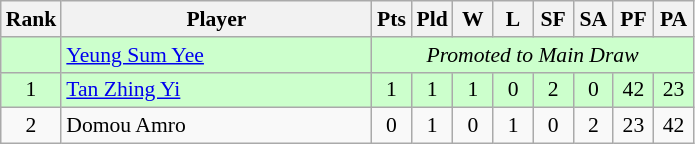<table class=wikitable style="text-align:center; font-size:90%">
<tr>
<th width="20">Rank</th>
<th width="200">Player</th>
<th width="20">Pts</th>
<th width="20">Pld</th>
<th width="20">W</th>
<th width="20">L</th>
<th width="20">SF</th>
<th width="20">SA</th>
<th width="20">PF</th>
<th width="20">PA</th>
</tr>
<tr bgcolor="#ccffcc">
<td></td>
<td style="text-align:left"> <a href='#'>Yeung Sum Yee</a></td>
<td bgcolor="#ccffcc" colspan="8"><em>Promoted to Main Draw</em></td>
</tr>
<tr bgcolor="#ccffcc">
<td>1</td>
<td style="text-align:left"> <a href='#'>Tan Zhing Yi</a></td>
<td>1</td>
<td>1</td>
<td>1</td>
<td>0</td>
<td>2</td>
<td>0</td>
<td>42</td>
<td>23</td>
</tr>
<tr>
<td>2</td>
<td style="text-align:left"> Domou Amro</td>
<td>0</td>
<td>1</td>
<td>0</td>
<td>1</td>
<td>0</td>
<td>2</td>
<td>23</td>
<td>42</td>
</tr>
</table>
